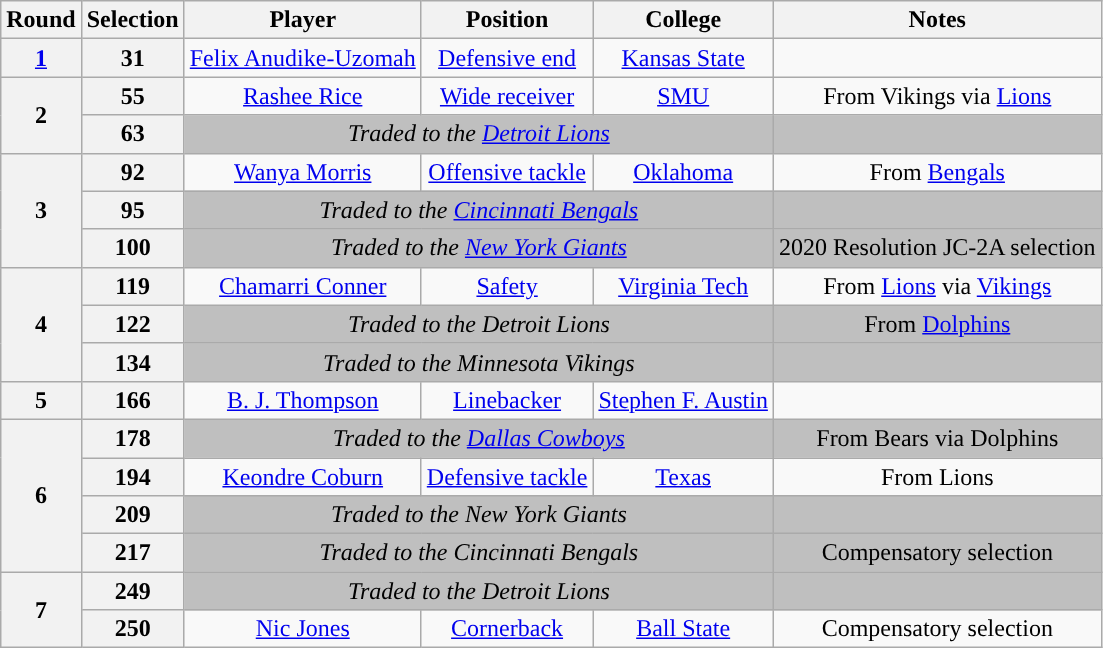<table class="wikitable" style="text-align:center">
<tr>
<th>Round</th>
<th>Selection</th>
<th>Player</th>
<th>Position</th>
<th>College</th>
<th>Notes</th>
</tr>
<tr>
<th><a href='#'>1</a></th>
<th>31</th>
<td><a href='#'>Felix Anudike-Uzomah</a></td>
<td><a href='#'>Defensive end</a></td>
<td><a href='#'>Kansas State</a></td>
<td></td>
</tr>
<tr>
<th rowspan="2">2</th>
<th>55</th>
<td><a href='#'>Rashee Rice</a></td>
<td><a href='#'>Wide receiver</a></td>
<td><a href='#'>SMU</a></td>
<td>From Vikings via <a href='#'>Lions</a></td>
</tr>
<tr>
<th>63</th>
<td colspan="3" style="background:#BFBFBF"><em>Traded to the <a href='#'>Detroit Lions</a></em></td>
<td style="background:#BFBFBF"></td>
</tr>
<tr>
<th rowspan="3">3</th>
<th>92</th>
<td><a href='#'>Wanya Morris</a></td>
<td><a href='#'>Offensive tackle</a></td>
<td><a href='#'>Oklahoma</a></td>
<td>From <a href='#'>Bengals</a></td>
</tr>
<tr>
<th>95</th>
<td colspan="3" style="background:#BFBFBF"><em>Traded to the <a href='#'>Cincinnati Bengals</a></em></td>
<td style="background:#BFBFBF"></td>
</tr>
<tr>
<th>100</th>
<td colspan="3" style="background:#BFBFBF"><em>Traded to the <a href='#'>New York Giants</a></em></td>
<td style="background:#BFBFBF">2020 Resolution JC-2A selection</td>
</tr>
<tr>
<th rowspan="3">4</th>
<th>119</th>
<td><a href='#'>Chamarri Conner</a></td>
<td><a href='#'>Safety</a></td>
<td><a href='#'>Virginia Tech</a></td>
<td>From <a href='#'>Lions</a> via <a href='#'>Vikings</a></td>
</tr>
<tr>
<th>122</th>
<td colspan="3" style="background:#BFBFBF"><em>Traded to the Detroit Lions</em></td>
<td style="background:#BFBFBF">From <a href='#'>Dolphins</a></td>
</tr>
<tr>
<th>134</th>
<td colspan="3" style="background:#BFBFBF"><em>Traded to the Minnesota Vikings</em></td>
<td style="background:#BFBFBF"></td>
</tr>
<tr>
<th>5</th>
<th>166</th>
<td><a href='#'>B. J. Thompson</a></td>
<td><a href='#'>Linebacker</a></td>
<td><a href='#'>Stephen F. Austin</a></td>
<td></td>
</tr>
<tr>
<th rowspan="4">6</th>
<th>178</th>
<td colspan="3" style="background:#BFBFBF"><em>Traded to the <a href='#'>Dallas Cowboys</a></em></td>
<td style="background:#BFBFBF">From Bears via Dolphins</td>
</tr>
<tr>
<th>194</th>
<td><a href='#'>Keondre Coburn</a></td>
<td><a href='#'>Defensive tackle</a></td>
<td><a href='#'>Texas</a></td>
<td>From Lions</td>
</tr>
<tr>
<th>209</th>
<td colspan="3" style="background:#BFBFBF"><em>Traded to the New York Giants</em></td>
<td style="background:#BFBFBF"></td>
</tr>
<tr>
<th>217</th>
<td colspan="3" style="background:#BFBFBF"><em>Traded to the Cincinnati Bengals</em></td>
<td style="background:#BFBFBF">Compensatory selection</td>
</tr>
<tr>
<th rowspan="2">7</th>
<th>249</th>
<td colspan="3" style="background:#BFBFBF"><em>Traded to the Detroit Lions</em></td>
<td style="background:#BFBFBF"></td>
</tr>
<tr>
<th>250</th>
<td><a href='#'>Nic Jones</a></td>
<td><a href='#'>Cornerback</a></td>
<td><a href='#'>Ball State</a></td>
<td>Compensatory selection</td>
</tr>
</table>
